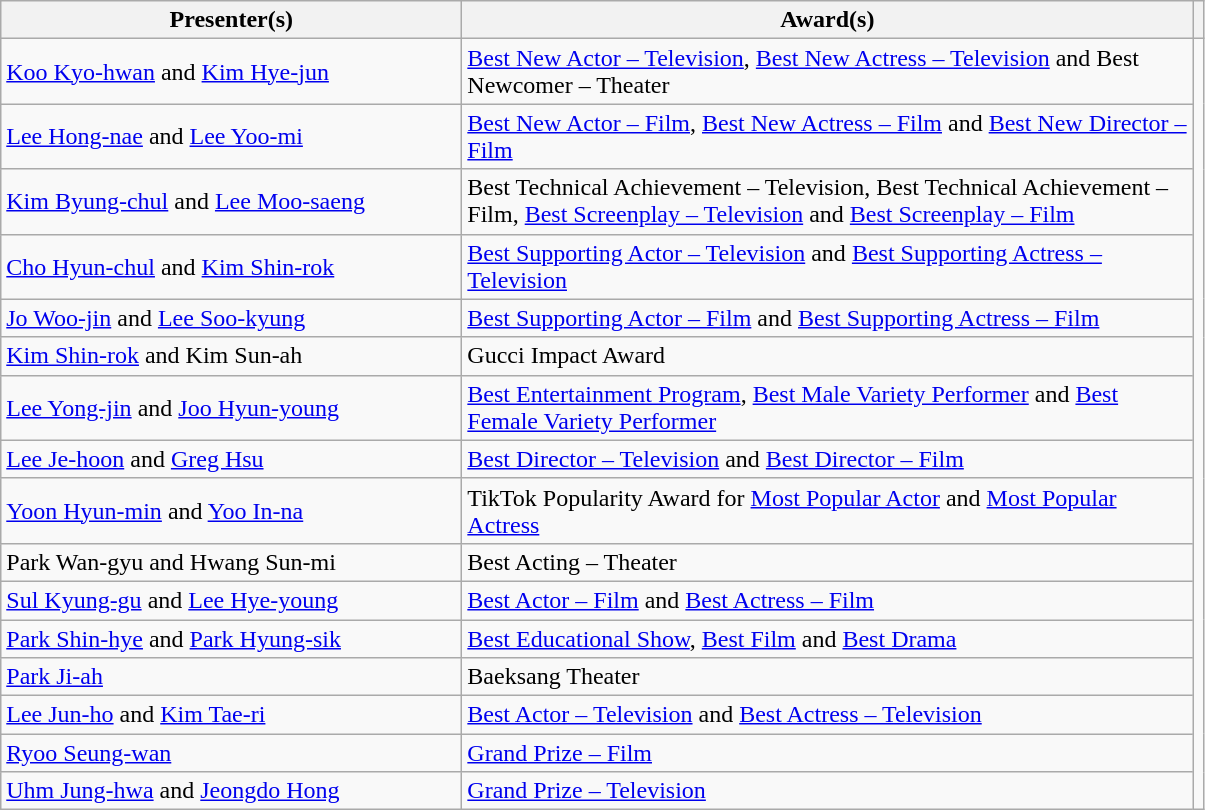<table class="wikitable sortable">
<tr>
<th scope="col" style="width:300px">Presenter(s)</th>
<th scope="col" style="width:480px">Award(s)</th>
<th class="unsortable" scope="col"></th>
</tr>
<tr>
<td><a href='#'>Koo Kyo-hwan</a> and <a href='#'>Kim Hye-jun</a></td>
<td><a href='#'>Best New Actor – Television</a>, <a href='#'>Best New Actress – Television</a> and Best Newcomer – Theater</td>
<td rowspan="19" style="text-align:center"></td>
</tr>
<tr>
<td><a href='#'>Lee Hong-nae</a> and <a href='#'>Lee Yoo-mi</a></td>
<td><a href='#'>Best New Actor – Film</a>, <a href='#'>Best New Actress – Film</a> and <a href='#'>Best New Director – Film</a></td>
</tr>
<tr>
<td><a href='#'>Kim Byung-chul</a> and <a href='#'>Lee Moo-saeng</a></td>
<td>Best Technical Achievement – Television, Best Technical Achievement – Film, <a href='#'>Best Screenplay – Television</a> and <a href='#'>Best Screenplay – Film</a></td>
</tr>
<tr>
<td><a href='#'>Cho Hyun-chul</a> and <a href='#'>Kim Shin-rok</a></td>
<td><a href='#'>Best Supporting Actor – Television</a> and  <a href='#'>Best Supporting Actress – Television</a></td>
</tr>
<tr>
<td><a href='#'>Jo Woo-jin</a> and <a href='#'>Lee Soo-kyung</a></td>
<td><a href='#'>Best Supporting Actor – Film</a> and  <a href='#'>Best Supporting Actress – Film</a></td>
</tr>
<tr>
<td><a href='#'>Kim Shin-rok</a> and Kim Sun-ah</td>
<td>Gucci Impact Award</td>
</tr>
<tr>
<td><a href='#'>Lee Yong-jin</a> and <a href='#'>Joo Hyun-young</a></td>
<td><a href='#'>Best Entertainment Program</a>, <a href='#'>Best Male Variety Performer</a> and <a href='#'>Best Female Variety Performer</a></td>
</tr>
<tr>
<td><a href='#'>Lee Je-hoon</a> and <a href='#'>Greg Hsu</a></td>
<td><a href='#'>Best Director – Television</a> and <a href='#'>Best Director – Film</a></td>
</tr>
<tr>
<td><a href='#'>Yoon Hyun-min</a> and <a href='#'>Yoo In-na</a></td>
<td>TikTok Popularity Award for <a href='#'>Most Popular Actor</a> and <a href='#'>Most Popular Actress</a></td>
</tr>
<tr>
<td>Park Wan-gyu and Hwang Sun-mi</td>
<td>Best Acting – Theater</td>
</tr>
<tr>
<td><a href='#'>Sul Kyung-gu</a> and <a href='#'>Lee Hye-young</a></td>
<td><a href='#'>Best Actor – Film</a> and <a href='#'>Best Actress – Film</a></td>
</tr>
<tr>
<td><a href='#'>Park Shin-hye</a> and <a href='#'>Park Hyung-sik</a></td>
<td><a href='#'>Best Educational Show</a>, <a href='#'>Best Film</a> and <a href='#'>Best Drama</a></td>
</tr>
<tr>
<td><a href='#'>Park Ji-ah</a></td>
<td>Baeksang Theater</td>
</tr>
<tr>
<td><a href='#'>Lee Jun-ho</a> and <a href='#'>Kim Tae-ri</a></td>
<td><a href='#'>Best Actor – Television</a> and <a href='#'>Best Actress – Television</a></td>
</tr>
<tr>
<td><a href='#'>Ryoo Seung-wan</a></td>
<td><a href='#'>Grand Prize – Film</a></td>
</tr>
<tr>
<td><a href='#'>Uhm Jung-hwa</a> and <a href='#'>Jeongdo Hong</a></td>
<td><a href='#'>Grand Prize – Television</a></td>
</tr>
</table>
